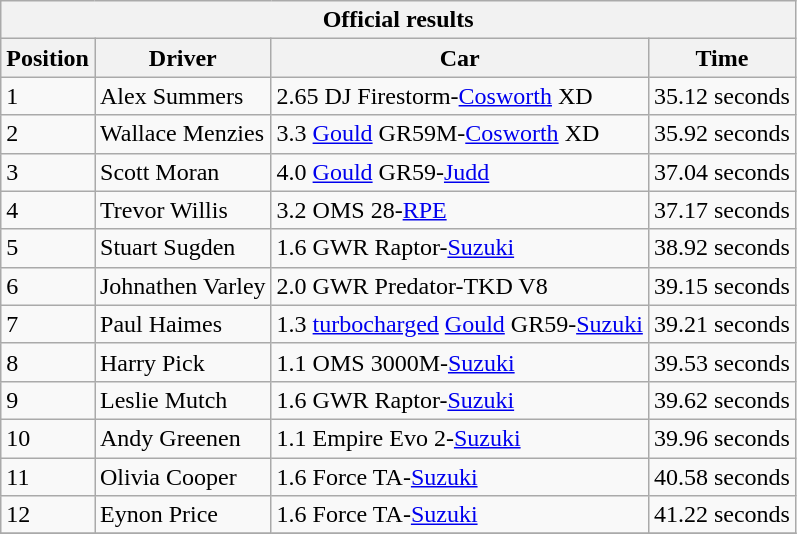<table class="wikitable" style="font-size: 100%">
<tr>
<th colspan=4>Official results</th>
</tr>
<tr>
<th>Position</th>
<th>Driver</th>
<th>Car</th>
<th>Time</th>
</tr>
<tr>
<td>1</td>
<td>Alex Summers</td>
<td>2.65 DJ Firestorm-<a href='#'>Cosworth</a> XD</td>
<td>35.12 seconds</td>
</tr>
<tr>
<td>2</td>
<td>Wallace Menzies</td>
<td>3.3 <a href='#'>Gould</a> GR59M-<a href='#'>Cosworth</a> XD</td>
<td>35.92 seconds</td>
</tr>
<tr>
<td>3</td>
<td>Scott Moran</td>
<td>4.0 <a href='#'>Gould</a> GR59-<a href='#'>Judd</a></td>
<td>37.04 seconds</td>
</tr>
<tr>
<td>4</td>
<td>Trevor Willis</td>
<td>3.2 OMS 28-<a href='#'>RPE</a></td>
<td>37.17 seconds</td>
</tr>
<tr>
<td>5</td>
<td>Stuart Sugden</td>
<td>1.6 GWR Raptor-<a href='#'>Suzuki</a></td>
<td>38.92 seconds</td>
</tr>
<tr>
<td>6</td>
<td>Johnathen Varley</td>
<td>2.0 GWR Predator-TKD V8</td>
<td>39.15 seconds</td>
</tr>
<tr>
<td>7</td>
<td>Paul Haimes</td>
<td>1.3 <a href='#'>turbocharged</a> <a href='#'>Gould</a> GR59-<a href='#'>Suzuki</a></td>
<td>39.21 seconds</td>
</tr>
<tr>
<td>8</td>
<td>Harry Pick</td>
<td>1.1 OMS 3000M-<a href='#'>Suzuki</a></td>
<td>39.53 seconds</td>
</tr>
<tr>
<td>9</td>
<td>Leslie Mutch</td>
<td>1.6 GWR Raptor-<a href='#'>Suzuki</a></td>
<td>39.62 seconds</td>
</tr>
<tr>
<td>10</td>
<td>Andy Greenen</td>
<td>1.1 Empire Evo 2-<a href='#'>Suzuki</a></td>
<td>39.96 seconds</td>
</tr>
<tr>
<td>11</td>
<td>Olivia Cooper</td>
<td>1.6 Force TA-<a href='#'>Suzuki</a></td>
<td>40.58 seconds</td>
</tr>
<tr>
<td>12</td>
<td>Eynon Price</td>
<td>1.6 Force TA-<a href='#'>Suzuki</a></td>
<td>41.22 seconds</td>
</tr>
<tr>
</tr>
</table>
